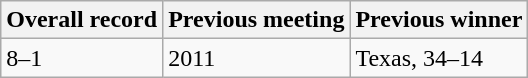<table class="wikitable">
<tr>
<th>Overall record</th>
<th>Previous meeting</th>
<th>Previous winner</th>
</tr>
<tr>
<td>8–1</td>
<td>2011</td>
<td>Texas, 34–14</td>
</tr>
</table>
